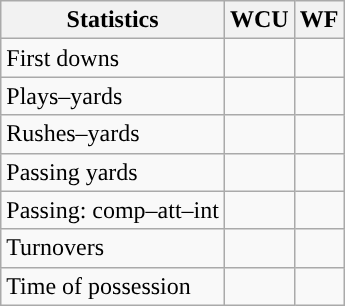<table class="wikitable" style="float:left">
<tr>
<th>Statistics</th>
<th>WCU</th>
<th>WF</th>
</tr>
<tr>
<td>First downs</td>
<td></td>
<td></td>
</tr>
<tr>
<td>Plays–yards</td>
<td></td>
<td></td>
</tr>
<tr>
<td>Rushes–yards</td>
<td></td>
<td></td>
</tr>
<tr>
<td>Passing yards</td>
<td></td>
<td></td>
</tr>
<tr>
<td>Passing: comp–att–int</td>
<td></td>
<td></td>
</tr>
<tr>
<td>Turnovers</td>
<td></td>
<td></td>
</tr>
<tr>
<td>Time of possession</td>
<td></td>
<td></td>
</tr>
</table>
